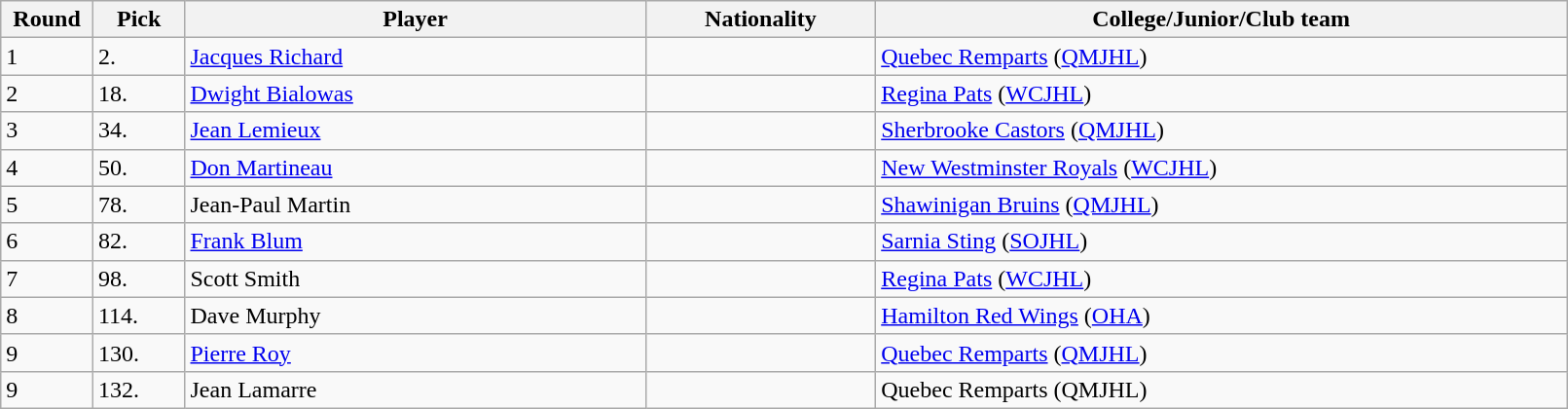<table class="wikitable">
<tr>
<th bgcolor="#DDDDFF" width="5%">Round</th>
<th bgcolor="#DDDDFF" width="5%">Pick</th>
<th bgcolor="#DDDDFF" width="25%">Player</th>
<th bgcolor="#DDDDFF" width="12.5%">Nationality</th>
<th bgcolor="#DDDDFF" width="37.5%">College/Junior/Club team</th>
</tr>
<tr>
<td>1</td>
<td>2.</td>
<td><a href='#'>Jacques Richard</a></td>
<td></td>
<td><a href='#'>Quebec Remparts</a> (<a href='#'>QMJHL</a>)</td>
</tr>
<tr>
<td>2</td>
<td>18.</td>
<td><a href='#'>Dwight Bialowas</a></td>
<td></td>
<td><a href='#'>Regina Pats</a> (<a href='#'>WCJHL</a>)</td>
</tr>
<tr>
<td>3</td>
<td>34.</td>
<td><a href='#'>Jean Lemieux</a></td>
<td></td>
<td><a href='#'>Sherbrooke Castors</a> (<a href='#'>QMJHL</a>)</td>
</tr>
<tr>
<td>4</td>
<td>50.</td>
<td><a href='#'>Don Martineau</a></td>
<td></td>
<td><a href='#'>New Westminster Royals</a> (<a href='#'>WCJHL</a>)</td>
</tr>
<tr>
<td>5</td>
<td>78.</td>
<td>Jean-Paul Martin</td>
<td></td>
<td><a href='#'>Shawinigan Bruins</a> (<a href='#'>QMJHL</a>)</td>
</tr>
<tr>
<td>6</td>
<td>82.</td>
<td><a href='#'>Frank Blum</a></td>
<td></td>
<td><a href='#'>Sarnia Sting</a> (<a href='#'>SOJHL</a>)</td>
</tr>
<tr>
<td>7</td>
<td>98.</td>
<td>Scott Smith</td>
<td></td>
<td><a href='#'>Regina Pats</a> (<a href='#'>WCJHL</a>)</td>
</tr>
<tr>
<td>8</td>
<td>114.</td>
<td>Dave Murphy</td>
<td></td>
<td><a href='#'>Hamilton Red Wings</a> (<a href='#'>OHA</a>)</td>
</tr>
<tr>
<td>9</td>
<td>130.</td>
<td><a href='#'>Pierre Roy</a></td>
<td></td>
<td><a href='#'>Quebec Remparts</a> (<a href='#'>QMJHL</a>)</td>
</tr>
<tr>
<td>9</td>
<td>132.</td>
<td>Jean Lamarre</td>
<td></td>
<td>Quebec Remparts (QMJHL)</td>
</tr>
</table>
